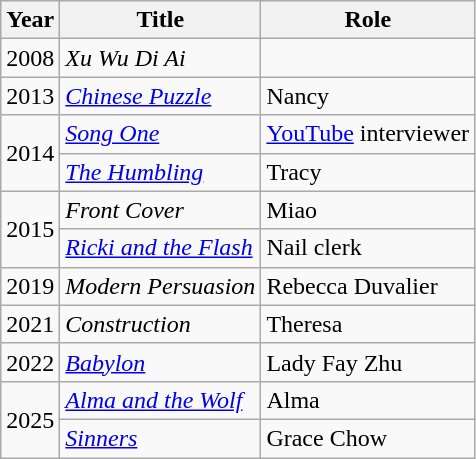<table class="wikitable sortable">
<tr>
<th>Year</th>
<th>Title</th>
<th>Role</th>
</tr>
<tr>
<td>2008</td>
<td><em>Xu Wu Di Ai</em></td>
<td></td>
</tr>
<tr>
<td>2013</td>
<td><em><a href='#'>Chinese Puzzle</a></em></td>
<td>Nancy</td>
</tr>
<tr>
<td rowspan="2">2014</td>
<td><em><a href='#'>Song One</a></em></td>
<td><a href='#'>YouTube</a> interviewer</td>
</tr>
<tr>
<td data-sort-value="Humbling, The"><em><a href='#'>The Humbling</a></em></td>
<td>Tracy</td>
</tr>
<tr>
<td rowspan="2">2015</td>
<td><em>Front Cover</em></td>
<td>Miao</td>
</tr>
<tr>
<td><em><a href='#'>Ricki and the Flash</a></em></td>
<td>Nail clerk</td>
</tr>
<tr>
<td>2019</td>
<td><em>Modern Persuasion</em></td>
<td>Rebecca Duvalier</td>
</tr>
<tr>
<td>2021</td>
<td><em>Construction</em></td>
<td>Theresa</td>
</tr>
<tr>
<td>2022</td>
<td><em><a href='#'>Babylon</a></em></td>
<td>Lady Fay Zhu</td>
</tr>
<tr>
<td rowspan="2">2025</td>
<td><em><a href='#'>Alma and the Wolf</a></em></td>
<td>Alma</td>
</tr>
<tr>
<td><em><a href='#'>Sinners</a></em></td>
<td>Grace Chow</td>
</tr>
</table>
